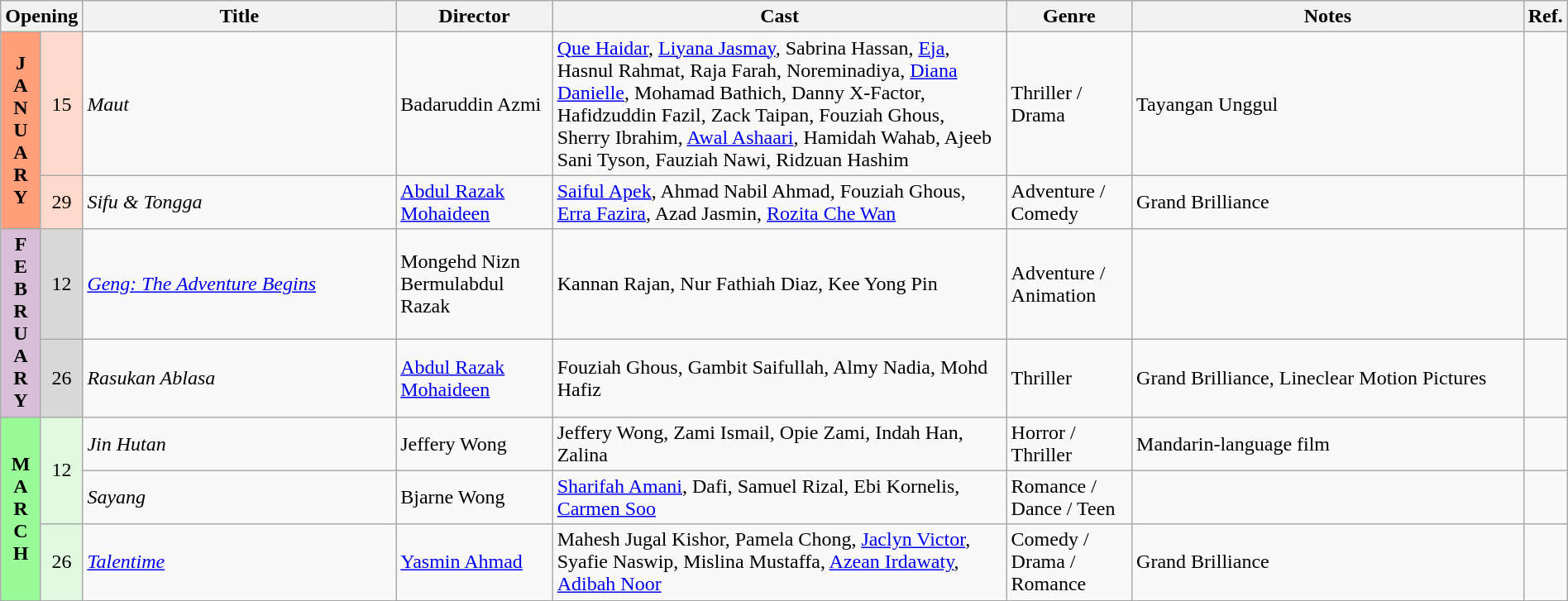<table class="wikitable" width="100%">
<tr>
<th colspan="2">Opening</th>
<th style="width:20%;">Title</th>
<th style="width:10%;">Director</th>
<th>Cast</th>
<th style="width:8%">Genre</th>
<th style="width:25%">Notes</th>
<th>Ref.</th>
</tr>
<tr>
<th rowspan="2" style="text-align:center; background:#ffa07a;">J<br>A<br>N<br>U<br>A<br>R<br>Y</th>
<td rowspan=1 style="text-align:center; background:#ffdacc;">15</td>
<td><em>Maut</em></td>
<td>Badaruddin Azmi</td>
<td><a href='#'>Que Haidar</a>, <a href='#'>Liyana Jasmay</a>, Sabrina Hassan, <a href='#'>Eja</a>, Hasnul Rahmat, Raja Farah, Noreminadiya, <a href='#'>Diana Danielle</a>, Mohamad Bathich, Danny X-Factor, Hafidzuddin Fazil, Zack Taipan, Fouziah Ghous, Sherry Ibrahim, <a href='#'>Awal Ashaari</a>, Hamidah Wahab, Ajeeb Sani Tyson, Fauziah Nawi, Ridzuan Hashim</td>
<td>Thriller / Drama</td>
<td>Tayangan Unggul</td>
<td></td>
</tr>
<tr>
<td rowspan="1" style="text-align:center; background:#ffdacc;">29</td>
<td><em>Sifu & Tongga</em></td>
<td><a href='#'>Abdul Razak Mohaideen</a></td>
<td><a href='#'>Saiful Apek</a>, Ahmad Nabil Ahmad, Fouziah Ghous, <a href='#'>Erra Fazira</a>, Azad Jasmin, <a href='#'>Rozita Che Wan</a></td>
<td>Adventure / Comedy</td>
<td>Grand Brilliance</td>
<td></td>
</tr>
<tr>
<th rowspan="2" style="text-align:center; background:thistle;">F<br>E<br>B<br>R<br>U<br>A<br>R<br>Y</th>
<td rowspan="1" style="text-align:center; background:#d8d8d8;">12</td>
<td><em><a href='#'>Geng: The Adventure Begins</a></em></td>
<td>Mongehd Nizn Bermulabdul Razak</td>
<td>Kannan Rajan, Nur Fathiah Diaz, Kee Yong Pin</td>
<td>Adventure / Animation</td>
<td></td>
<td></td>
</tr>
<tr>
<td style="text-align:center; background:#d8d8d8;">26</td>
<td><em>Rasukan Ablasa</em></td>
<td><a href='#'>Abdul Razak Mohaideen</a></td>
<td>Fouziah Ghous, Gambit Saifullah, Almy Nadia, Mohd Hafiz</td>
<td>Thriller</td>
<td>Grand Brilliance, Lineclear Motion Pictures</td>
<td></td>
</tr>
<tr>
<th rowspan="3" style="text-align:center; background:#98fb98;">M<br>A<br>R<br>C<br>H</th>
<td rowspan="2" style="text-align:center; background:#e0f9e0;">12</td>
<td><em>Jin Hutan</em></td>
<td>Jeffery Wong</td>
<td>Jeffery Wong, Zami Ismail, Opie Zami, Indah Han, Zalina</td>
<td>Horror / Thriller</td>
<td>Mandarin-language film</td>
<td></td>
</tr>
<tr>
<td><em>Sayang</em></td>
<td>Bjarne Wong</td>
<td><a href='#'>Sharifah Amani</a>, Dafi, Samuel Rizal, Ebi Kornelis, <a href='#'>Carmen Soo</a></td>
<td>Romance / Dance / Teen</td>
<td></td>
<td></td>
</tr>
<tr>
<td rowspan="1" style="text-align:center; background:#e0f9e0;">26</td>
<td><em><a href='#'>Talentime</a></em></td>
<td><a href='#'>Yasmin Ahmad</a></td>
<td>Mahesh Jugal Kishor, Pamela Chong, <a href='#'>Jaclyn Victor</a>, Syafie Naswip, Mislina Mustaffa, <a href='#'>Azean Irdawaty</a>, <a href='#'>Adibah Noor</a></td>
<td>Comedy / Drama / Romance</td>
<td>Grand Brilliance</td>
<td></td>
</tr>
</table>
